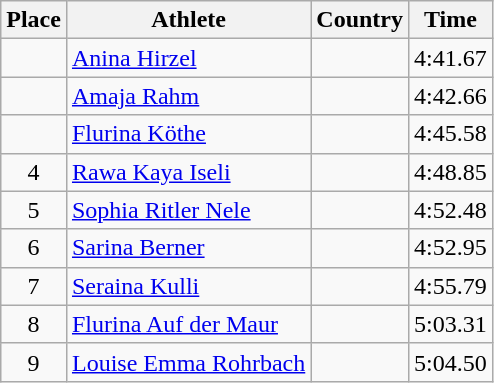<table class="wikitable">
<tr>
<th>Place</th>
<th>Athlete</th>
<th>Country</th>
<th>Time</th>
</tr>
<tr>
<td align=center></td>
<td><a href='#'>Anina Hirzel</a></td>
<td></td>
<td>4:41.67</td>
</tr>
<tr>
<td align=center></td>
<td><a href='#'>Amaja Rahm</a></td>
<td></td>
<td>4:42.66</td>
</tr>
<tr>
<td align=center></td>
<td><a href='#'>Flurina Köthe</a></td>
<td></td>
<td>4:45.58</td>
</tr>
<tr>
<td align=center>4</td>
<td><a href='#'>Rawa Kaya Iseli</a></td>
<td></td>
<td>4:48.85</td>
</tr>
<tr>
<td align=center>5</td>
<td><a href='#'>Sophia Ritler Nele</a></td>
<td></td>
<td>4:52.48</td>
</tr>
<tr>
<td align=center>6</td>
<td><a href='#'>Sarina Berner</a></td>
<td></td>
<td>4:52.95</td>
</tr>
<tr>
<td align=center>7</td>
<td><a href='#'>Seraina Kulli</a></td>
<td></td>
<td>4:55.79</td>
</tr>
<tr>
<td align=center>8</td>
<td><a href='#'>Flurina Auf der Maur</a></td>
<td></td>
<td>5:03.31</td>
</tr>
<tr>
<td align=center>9</td>
<td><a href='#'>Louise Emma Rohrbach</a></td>
<td></td>
<td>5:04.50</td>
</tr>
</table>
